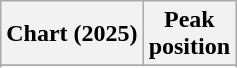<table class="wikitable sortable plainrowheaders">
<tr>
<th scope="col">Chart (2025)</th>
<th scope="col">Peak<br>position</th>
</tr>
<tr>
</tr>
<tr>
</tr>
<tr>
</tr>
</table>
